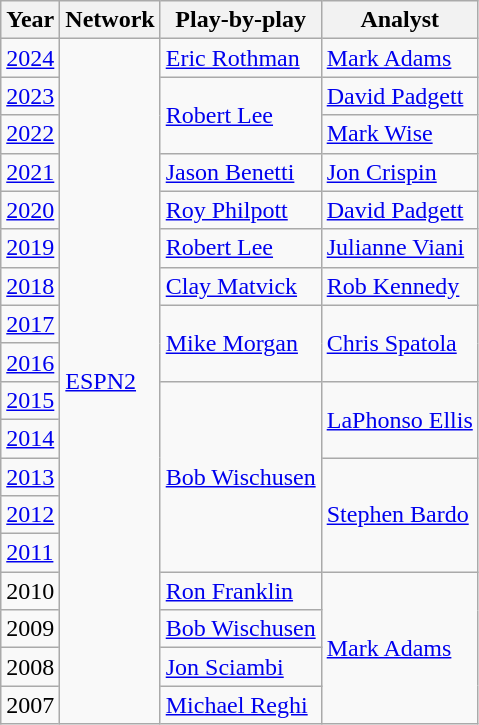<table class="wikitable">
<tr>
<th>Year</th>
<th>Network</th>
<th>Play-by-play</th>
<th>Analyst</th>
</tr>
<tr>
<td><a href='#'>2024</a></td>
<td rowspan=22><a href='#'>ESPN2</a></td>
<td><a href='#'>Eric Rothman</a></td>
<td><a href='#'>Mark Adams</a></td>
</tr>
<tr>
<td><a href='#'>2023</a></td>
<td rowspan=2><a href='#'>Robert Lee</a></td>
<td><a href='#'>David Padgett</a></td>
</tr>
<tr>
<td><a href='#'>2022</a></td>
<td><a href='#'>Mark Wise</a></td>
</tr>
<tr>
<td><a href='#'>2021</a></td>
<td><a href='#'>Jason Benetti</a></td>
<td><a href='#'>Jon Crispin</a></td>
</tr>
<tr>
<td><a href='#'>2020</a></td>
<td><a href='#'>Roy Philpott</a></td>
<td><a href='#'>David Padgett</a></td>
</tr>
<tr>
<td><a href='#'>2019</a></td>
<td><a href='#'>Robert Lee</a></td>
<td><a href='#'>Julianne Viani</a></td>
</tr>
<tr>
<td><a href='#'>2018</a></td>
<td><a href='#'>Clay Matvick</a></td>
<td><a href='#'>Rob Kennedy</a></td>
</tr>
<tr>
<td><a href='#'>2017</a></td>
<td rowspan=2><a href='#'>Mike Morgan</a></td>
<td rowspan=2><a href='#'>Chris Spatola</a></td>
</tr>
<tr>
<td><a href='#'>2016</a></td>
</tr>
<tr>
<td><a href='#'>2015</a></td>
<td rowspan=5><a href='#'>Bob Wischusen</a></td>
<td rowspan=2><a href='#'>LaPhonso Ellis</a></td>
</tr>
<tr>
<td><a href='#'>2014</a></td>
</tr>
<tr>
<td><a href='#'>2013</a></td>
<td rowspan=3><a href='#'>Stephen Bardo</a></td>
</tr>
<tr>
<td><a href='#'>2012</a></td>
</tr>
<tr>
<td><a href='#'>2011</a></td>
</tr>
<tr>
<td>2010</td>
<td><a href='#'>Ron Franklin</a></td>
<td rowspan=4><a href='#'>Mark Adams</a></td>
</tr>
<tr>
<td>2009</td>
<td><a href='#'>Bob Wischusen</a></td>
</tr>
<tr>
<td>2008</td>
<td><a href='#'>Jon Sciambi</a></td>
</tr>
<tr>
<td>2007</td>
<td><a href='#'>Michael Reghi</a></td>
</tr>
</table>
